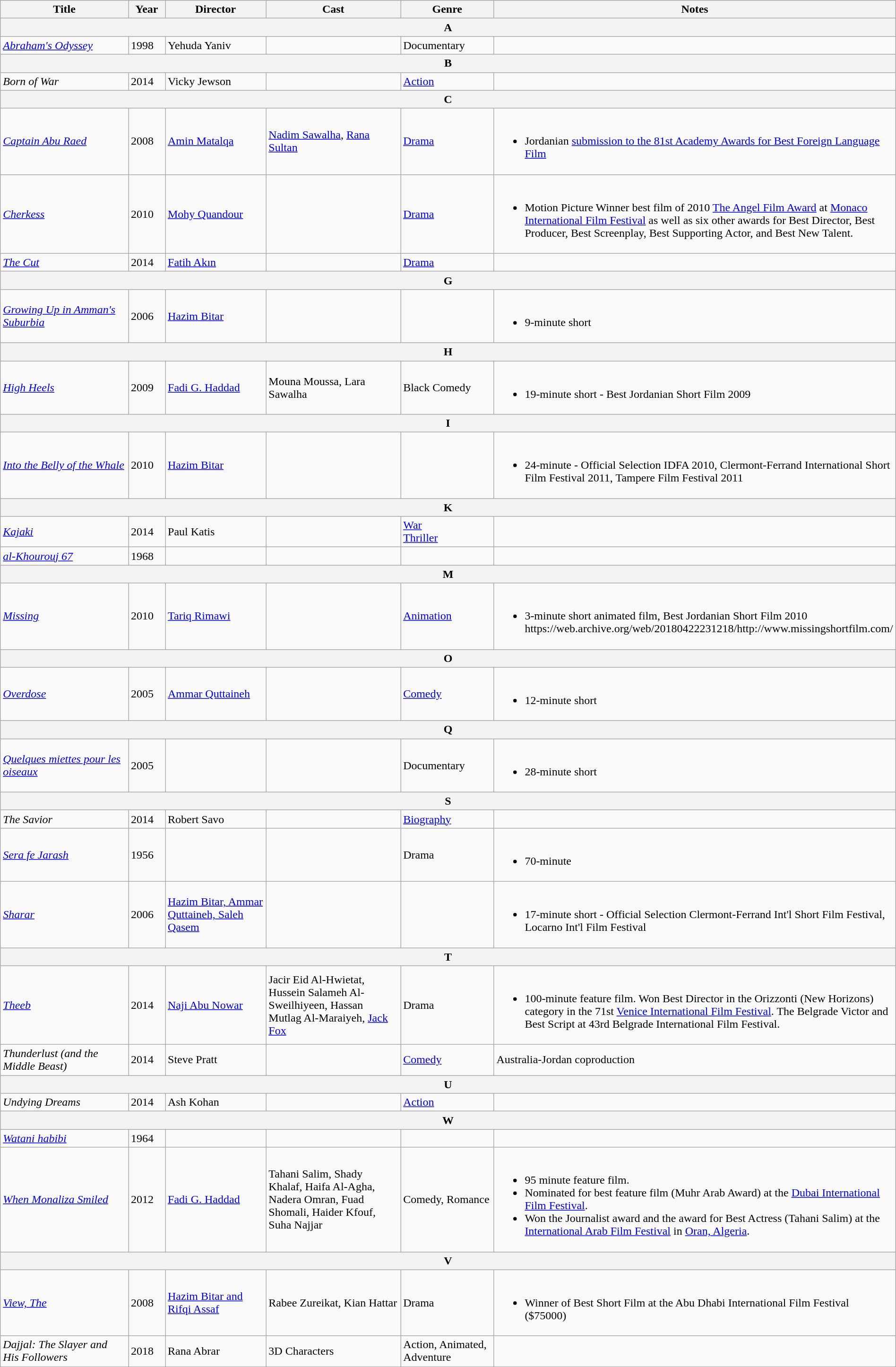<table class="wikitable" width= "100%">
<tr>
<th width=21%>Title</th>
<th width=5%>Year</th>
<th width=16%>Director</th>
<th width=22%>Cast</th>
<th width=13%>Genre</th>
<th width=28%>Notes</th>
</tr>
<tr>
<th colspan=6>A</th>
</tr>
<tr>
<td><em><a href='#'>Abraham's Odyssey</a></em></td>
<td>1998</td>
<td>Yehuda Yaniv</td>
<td></td>
<td>Documentary</td>
<td></td>
</tr>
<tr>
<th colspan=6>B</th>
</tr>
<tr>
<td><em>Born of War</em></td>
<td>2014</td>
<td>Vicky Jewson</td>
<td></td>
<td><a href='#'>Action</a></td>
<td></td>
</tr>
<tr>
<th colspan=6>C</th>
</tr>
<tr>
<td><em><a href='#'>Captain Abu Raed</a></em></td>
<td>2008</td>
<td><a href='#'>Amin Matalqa</a></td>
<td><a href='#'>Nadim Sawalha</a>, <a href='#'>Rana Sultan</a></td>
<td><a href='#'>Drama</a></td>
<td><br><ul><li>Jordanian <a href='#'>submission to the 81st Academy Awards for Best Foreign Language Film</a></li></ul></td>
</tr>
<tr>
<td><em><a href='#'>Cherkess</a></em></td>
<td>2010</td>
<td><a href='#'>Mohy Quandour</a></td>
<td></td>
<td><a href='#'>Drama</a></td>
<td><br><ul><li>Motion Picture Winner best film of 2010 <a href='#'>The Angel Film Award</a> at <a href='#'>Monaco International Film Festival</a> as well as six other awards for Best Director, Best Producer, Best Screenplay, Best Supporting Actor, and Best New Talent.</li></ul></td>
</tr>
<tr>
<td><em><a href='#'>The Cut</a></em></td>
<td>2014</td>
<td><a href='#'>Fatih Akın</a></td>
<td></td>
<td><a href='#'>Drama</a></td>
<td style="text-align:center"></td>
</tr>
<tr>
<th colspan=6>G</th>
</tr>
<tr>
<td><em><a href='#'>Growing Up in Amman's Suburbia </a></em></td>
<td>2006</td>
<td><a href='#'>Hazim Bitar</a></td>
<td></td>
<td></td>
<td><br><ul><li>9-minute short</li></ul></td>
</tr>
<tr>
<th colspan=6>H</th>
</tr>
<tr>
<td><em><a href='#'>High Heels</a></em></td>
<td>2009</td>
<td><a href='#'>Fadi G. Haddad</a></td>
<td>Mouna Moussa, Lara Sawalha</td>
<td>Black Comedy</td>
<td><br><ul><li>19-minute short - Best Jordanian Short Film 2009</li></ul></td>
</tr>
<tr>
<th colspan=6>I</th>
</tr>
<tr>
<td><em><a href='#'>Into the Belly of the Whale</a></em></td>
<td>2010</td>
<td><a href='#'>Hazim Bitar</a></td>
<td></td>
<td></td>
<td><br><ul><li>24-minute - Official Selection IDFA 2010, Clermont-Ferrand International Short Film Festival 2011, Tampere Film Festival 2011</li></ul></td>
</tr>
<tr>
<th colspan=6>K</th>
</tr>
<tr>
<td><em><a href='#'>Kajaki</a></em></td>
<td>2014</td>
<td>Paul Katis</td>
<td></td>
<td><a href='#'>War</a> <br> <a href='#'>Thriller</a></td>
<td style="text-align:center"></td>
</tr>
<tr>
<td><em><a href='#'>al-Khourouj 67</a></em></td>
<td>1968</td>
<td></td>
<td></td>
<td></td>
<td></td>
</tr>
<tr>
<th colspan=6>M</th>
</tr>
<tr>
<td><em><a href='#'>Missing</a></em></td>
<td>2010</td>
<td><a href='#'>Tariq Rimawi</a></td>
<td></td>
<td><a href='#'>Animation</a></td>
<td><br><ul><li>3-minute short animated film, Best Jordanian Short Film 2010 https://web.archive.org/web/20180422231218/http://www.missingshortfilm.com/</li></ul></td>
</tr>
<tr>
<th colspan=6>O</th>
</tr>
<tr>
<td><em><a href='#'>Overdose</a></em></td>
<td>2005</td>
<td><a href='#'>Ammar Quttaineh</a></td>
<td></td>
<td><a href='#'>Comedy</a></td>
<td><br><ul><li>12-minute short</li></ul></td>
</tr>
<tr>
<th colspan=6>Q</th>
</tr>
<tr>
<td><em><a href='#'>Quelques miettes pour les oiseaux</a></em></td>
<td>2005</td>
<td></td>
<td></td>
<td>Documentary</td>
<td><br><ul><li>28-minute short</li></ul></td>
</tr>
<tr>
<th colspan=6>S</th>
</tr>
<tr>
<td><em>The Savior</em></td>
<td>2014</td>
<td>Robert Savo</td>
<td></td>
<td><a href='#'>Biography</a></td>
<td></td>
</tr>
<tr>
<td><em><a href='#'>Sera fe Jarash</a></em></td>
<td>1956</td>
<td></td>
<td></td>
<td>Drama</td>
<td><br><ul><li>70-minute</li></ul></td>
</tr>
<tr>
<td><em><a href='#'>Sharar</a></em></td>
<td>2006</td>
<td><a href='#'>Hazim Bitar, Ammar Quttaineh, Saleh Qasem</a></td>
<td></td>
<td></td>
<td><br><ul><li>17-minute short - Official Selection Clermont-Ferrand Int'l Short Film Festival, Locarno Int'l Film Festival</li></ul></td>
</tr>
<tr>
<th colspan=6>T</th>
</tr>
<tr>
<td><em><a href='#'>Theeb</a></em></td>
<td>2014</td>
<td><a href='#'>Naji Abu Nowar</a></td>
<td>Jacir Eid Al-Hwietat, Hussein Salameh Al-Sweilhiyeen, Hassan Mutlag Al-Maraiyeh, <a href='#'>Jack Fox</a></td>
<td>Drama</td>
<td><br><ul><li>100-minute feature film. Won Best Director in the Orizzonti (New Horizons) category in the 71st <a href='#'>Venice International Film Festival</a>. The Belgrade Victor and Best Script at 43rd Belgrade International Film Festival.</li></ul></td>
</tr>
<tr>
<td><em>Thunderlust (and the Middle Beast)</em></td>
<td>2014</td>
<td>Steve Pratt</td>
<td></td>
<td><a href='#'>Comedy</a></td>
<td>Australia-Jordan coproduction</td>
</tr>
<tr>
<th colspan=6>U</th>
</tr>
<tr>
<td><em>Undying Dreams</em></td>
<td>2014</td>
<td>Ash Kohan</td>
<td></td>
<td><a href='#'>Action</a></td>
<td></td>
</tr>
<tr>
<th colspan=6>W</th>
</tr>
<tr>
<td><em><a href='#'>Watani habibi</a></em></td>
<td>1964</td>
<td></td>
<td></td>
<td></td>
<td></td>
</tr>
<tr>
<td><em><a href='#'>When Monaliza Smiled</a></em></td>
<td>2012</td>
<td><a href='#'>Fadi G. Haddad</a></td>
<td>Tahani Salim, Shady Khalaf, Haifa Al-Agha, Nadera Omran, Fuad Shomali, Haider Kfouf, Suha Najjar</td>
<td>Comedy, Romance</td>
<td><br><ul><li>95 minute feature film.</li><li>Nominated for best feature film (Muhr Arab Award) at the <a href='#'>Dubai International Film Festival</a>.</li><li>Won the Journalist award and the award for Best Actress (Tahani Salim) at the <a href='#'>International Arab Film Festival</a> in <a href='#'>Oran, Algeria</a>.</li></ul></td>
</tr>
<tr>
<th colspan=6>V</th>
</tr>
<tr>
<td><em><a href='#'>View, The</a></em></td>
<td>2008</td>
<td><a href='#'>Hazim Bitar and Rifqi Assaf</a></td>
<td>Rabee Zureikat, Kian Hattar</td>
<td>Drama</td>
<td><br><ul><li>Winner of Best Short Film at the Abu Dhabi International Film Festival ($75000)</li></ul></td>
</tr>
<tr>
<td><em>Dajjal: The Slayer and His Followers</em></td>
<td>2018</td>
<td>Rana Abrar</td>
<td>3D Characters</td>
<td>Action, Animated, Adventure</td>
<td></td>
</tr>
<tr>
</tr>
</table>
